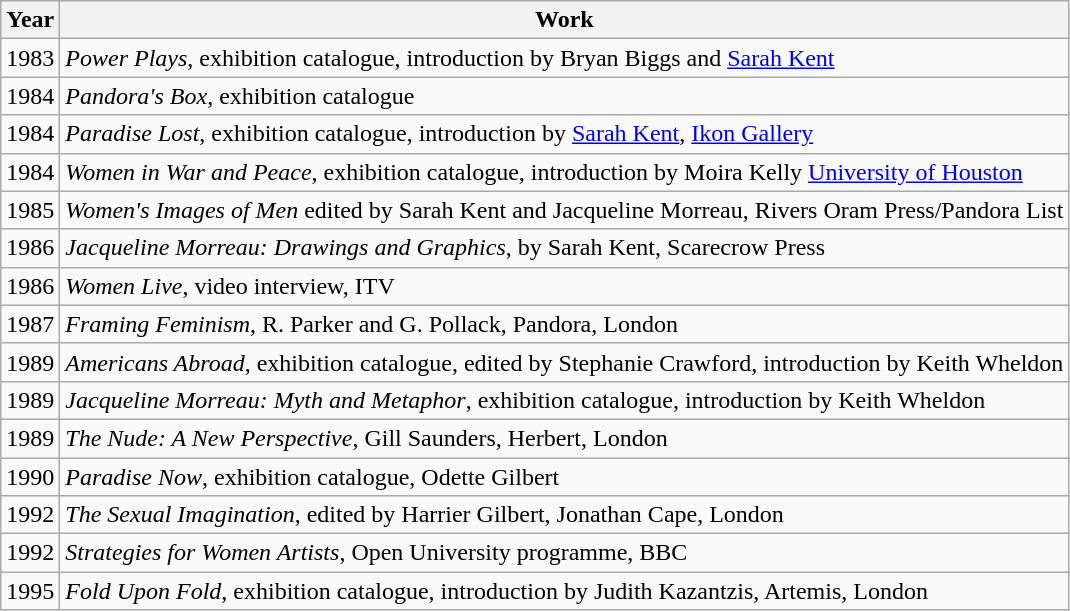<table class="wikitable">
<tr>
<th>Year</th>
<th>Work</th>
</tr>
<tr>
<td>1983</td>
<td><em>Power Plays</em>, exhibition catalogue, introduction by Bryan Biggs and <a href='#'>Sarah Kent</a></td>
</tr>
<tr>
<td>1984</td>
<td><em>Pandora's Box</em>, exhibition catalogue</td>
</tr>
<tr>
<td>1984</td>
<td><em>Paradise Lost</em>, exhibition catalogue, introduction by <a href='#'>Sarah Kent</a>, <a href='#'>Ikon Gallery</a></td>
</tr>
<tr>
<td>1984</td>
<td><em>Women in War and Peace</em>, exhibition catalogue, introduction by Moira Kelly <a href='#'>University of Houston</a></td>
</tr>
<tr>
<td>1985</td>
<td><em>Women's  Images of Men</em> edited by Sarah Kent and Jacqueline Morreau, Rivers Oram Press/Pandora List</td>
</tr>
<tr>
<td>1986</td>
<td><em>Jacqueline  Morreau: Drawings and Graphics</em>, by Sarah Kent, Scarecrow Press</td>
</tr>
<tr>
<td>1986</td>
<td><em>Women  Live</em>, video interview, ITV</td>
</tr>
<tr>
<td>1987</td>
<td><em>Framing Feminism</em>, R.  Parker and G. Pollack, Pandora, London</td>
</tr>
<tr>
<td>1989</td>
<td><em>Americans Abroad</em>, exhibition catalogue, edited by Stephanie Crawford, introduction by Keith  Wheldon</td>
</tr>
<tr>
<td>1989</td>
<td><em>Jacqueline Morreau: Myth and Metaphor</em>, exhibition catalogue, introduction by Keith Wheldon</td>
</tr>
<tr>
<td>1989</td>
<td><em>The Nude: A New Perspective</em>, Gill  Saunders, Herbert, London</td>
</tr>
<tr>
<td>1990</td>
<td><em>Paradise  Now</em>, exhibition catalogue, Odette Gilbert</td>
</tr>
<tr>
<td>1992</td>
<td><em>The Sexual Imagination</em>, edited by Harrier  Gilbert, Jonathan Cape, London</td>
</tr>
<tr>
<td>1992</td>
<td><em>Strategies for Women Artists</em>, Open University programme, BBC</td>
</tr>
<tr>
<td>1995</td>
<td><em>Fold Upon Fold</em>, exhibition catalogue, introduction by Judith Kazantzis, Artemis, London</td>
</tr>
</table>
